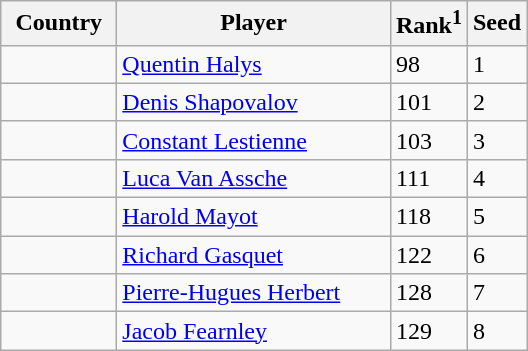<table class="sortable wikitable">
<tr>
<th width="70">Country</th>
<th width="175">Player</th>
<th>Rank<sup>1</sup></th>
<th>Seed</th>
</tr>
<tr>
<td></td>
<td><a href='#'>Quentin Halys</a></td>
<td>98</td>
<td>1</td>
</tr>
<tr>
<td></td>
<td><a href='#'>Denis Shapovalov</a></td>
<td>101</td>
<td>2</td>
</tr>
<tr>
<td></td>
<td><a href='#'>Constant Lestienne</a></td>
<td>103</td>
<td>3</td>
</tr>
<tr>
<td></td>
<td><a href='#'>Luca Van Assche</a></td>
<td>111</td>
<td>4</td>
</tr>
<tr>
<td></td>
<td><a href='#'>Harold Mayot</a></td>
<td>118</td>
<td>5</td>
</tr>
<tr>
<td></td>
<td><a href='#'>Richard Gasquet</a></td>
<td>122</td>
<td>6</td>
</tr>
<tr>
<td></td>
<td><a href='#'>Pierre-Hugues Herbert</a></td>
<td>128</td>
<td>7</td>
</tr>
<tr>
<td></td>
<td><a href='#'>Jacob Fearnley</a></td>
<td>129</td>
<td>8</td>
</tr>
</table>
